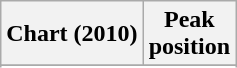<table class="wikitable sortable plainrowheaders">
<tr>
<th align="center">Chart (2010)</th>
<th align="center">Peak<br>position</th>
</tr>
<tr>
</tr>
<tr>
</tr>
<tr>
</tr>
<tr>
</tr>
<tr>
</tr>
</table>
